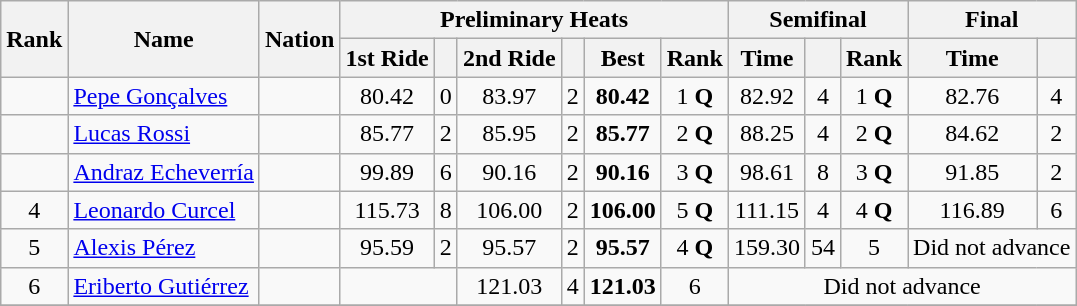<table class="wikitable" style="text-align:center">
<tr>
<th rowspan=2>Rank</th>
<th rowspan=2>Name</th>
<th rowspan=2>Nation</th>
<th colspan=6>Preliminary Heats</th>
<th colspan=3>Semifinal</th>
<th colspan=3>Final</th>
</tr>
<tr>
<th>1st Ride</th>
<th></th>
<th>2nd Ride</th>
<th></th>
<th>Best</th>
<th>Rank</th>
<th>Time</th>
<th></th>
<th>Rank</th>
<th>Time</th>
<th></th>
</tr>
<tr>
<td></td>
<td align=left><a href='#'>Pepe Gonçalves</a></td>
<td align=left></td>
<td>80.42</td>
<td>0</td>
<td>83.97</td>
<td>2</td>
<td><strong>80.42</strong></td>
<td>1 <strong>Q</strong></td>
<td>82.92</td>
<td>4</td>
<td>1 <strong>Q</strong></td>
<td>82.76</td>
<td>4</td>
</tr>
<tr>
<td></td>
<td align=left><a href='#'>Lucas Rossi</a></td>
<td align=left></td>
<td>85.77</td>
<td>2</td>
<td>85.95</td>
<td>2</td>
<td><strong>85.77</strong></td>
<td>2 <strong>Q</strong></td>
<td>88.25</td>
<td>4</td>
<td>2 <strong>Q</strong></td>
<td>84.62</td>
<td>2</td>
</tr>
<tr>
<td></td>
<td align=left><a href='#'>Andraz Echeverría</a></td>
<td align=left></td>
<td>99.89</td>
<td>6</td>
<td>90.16</td>
<td>2</td>
<td><strong>90.16</strong></td>
<td>3 <strong>Q</strong></td>
<td>98.61</td>
<td>8</td>
<td>3 <strong>Q</strong></td>
<td>91.85</td>
<td>2</td>
</tr>
<tr>
<td>4</td>
<td align=left><a href='#'>Leonardo Curcel</a></td>
<td align=left></td>
<td>115.73</td>
<td>8</td>
<td>106.00</td>
<td>2</td>
<td><strong>106.00</strong></td>
<td>5 <strong>Q</strong></td>
<td>111.15</td>
<td>4</td>
<td>4 <strong>Q</strong></td>
<td>116.89</td>
<td>6</td>
</tr>
<tr>
<td>5</td>
<td align=left><a href='#'>Alexis Pérez</a></td>
<td align=left></td>
<td>95.59</td>
<td>2</td>
<td>95.57</td>
<td>2</td>
<td><strong>95.57</strong></td>
<td>4 <strong>Q</strong></td>
<td>159.30</td>
<td>54</td>
<td>5</td>
<td colspan="2">Did not advance</td>
</tr>
<tr>
<td>6</td>
<td align=left><a href='#'>Eriberto Gutiérrez</a></td>
<td align=left></td>
<td colspan="2"></td>
<td>121.03</td>
<td>4</td>
<td><strong>121.03</strong></td>
<td>6</td>
<td colspan="5">Did not advance</td>
</tr>
<tr>
</tr>
</table>
